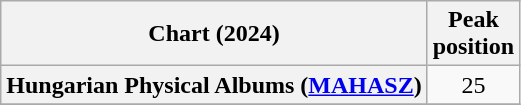<table class="wikitable sortable plainrowheaders" style="text-align:center">
<tr>
<th scope="col">Chart (2024)</th>
<th scope="col">Peak<br>position</th>
</tr>
<tr>
<th scope="row">Hungarian Physical Albums (<a href='#'>MAHASZ</a>)</th>
<td>25</td>
</tr>
<tr>
</tr>
</table>
